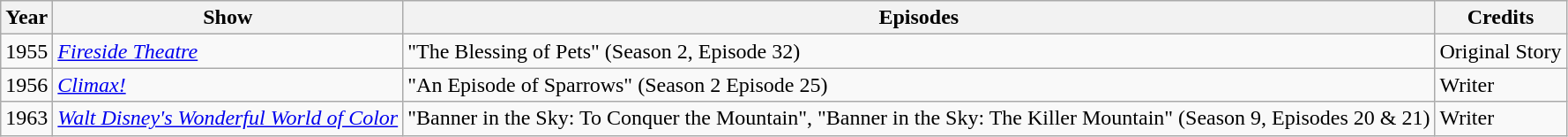<table class="wikitable">
<tr>
<th>Year</th>
<th>Show</th>
<th>Episodes</th>
<th>Credits</th>
</tr>
<tr>
<td>1955</td>
<td><em><a href='#'>Fireside Theatre</a></em></td>
<td>"The Blessing of Pets" (Season 2, Episode 32)</td>
<td>Original Story</td>
</tr>
<tr>
<td>1956</td>
<td><em><a href='#'>Climax!</a></em></td>
<td>"An Episode of Sparrows" (Season 2 Episode 25)</td>
<td>Writer</td>
</tr>
<tr>
<td>1963</td>
<td><em><a href='#'>Walt Disney's Wonderful World of Color</a></em></td>
<td>"Banner in the Sky: To Conquer the Mountain", "Banner in the Sky: The Killer Mountain" (Season 9, Episodes 20 & 21)</td>
<td>Writer</td>
</tr>
</table>
